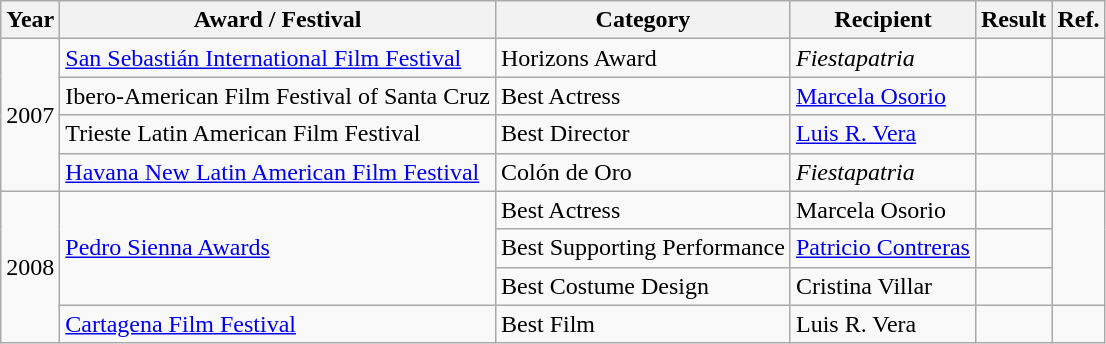<table class="wikitable">
<tr>
<th>Year</th>
<th>Award / Festival</th>
<th>Category</th>
<th>Recipient</th>
<th>Result</th>
<th>Ref.</th>
</tr>
<tr>
<td rowspan="4">2007</td>
<td><a href='#'>San Sebastián International Film Festival</a></td>
<td>Horizons Award</td>
<td><em>Fiestapatria</em></td>
<td></td>
<td></td>
</tr>
<tr>
<td>Ibero-American Film Festival of Santa Cruz</td>
<td>Best Actress</td>
<td><a href='#'>Marcela Osorio</a></td>
<td></td>
<td></td>
</tr>
<tr>
<td>Trieste Latin American Film Festival</td>
<td>Best Director</td>
<td><a href='#'>Luis R. Vera</a></td>
<td></td>
<td></td>
</tr>
<tr>
<td><a href='#'>Havana New Latin American Film Festival</a></td>
<td>Colón de Oro</td>
<td><em>Fiestapatria</em></td>
<td></td>
<td></td>
</tr>
<tr>
<td rowspan="4">2008</td>
<td rowspan="3"><a href='#'>Pedro Sienna Awards</a></td>
<td>Best Actress</td>
<td>Marcela Osorio</td>
<td></td>
<td rowspan="3"></td>
</tr>
<tr>
<td>Best Supporting Performance</td>
<td><a href='#'>Patricio Contreras</a></td>
<td></td>
</tr>
<tr>
<td>Best Costume Design</td>
<td>Cristina Villar</td>
<td></td>
</tr>
<tr>
<td><a href='#'>Cartagena Film Festival</a></td>
<td>Best Film</td>
<td>Luis R. Vera</td>
<td></td>
<td></td>
</tr>
</table>
